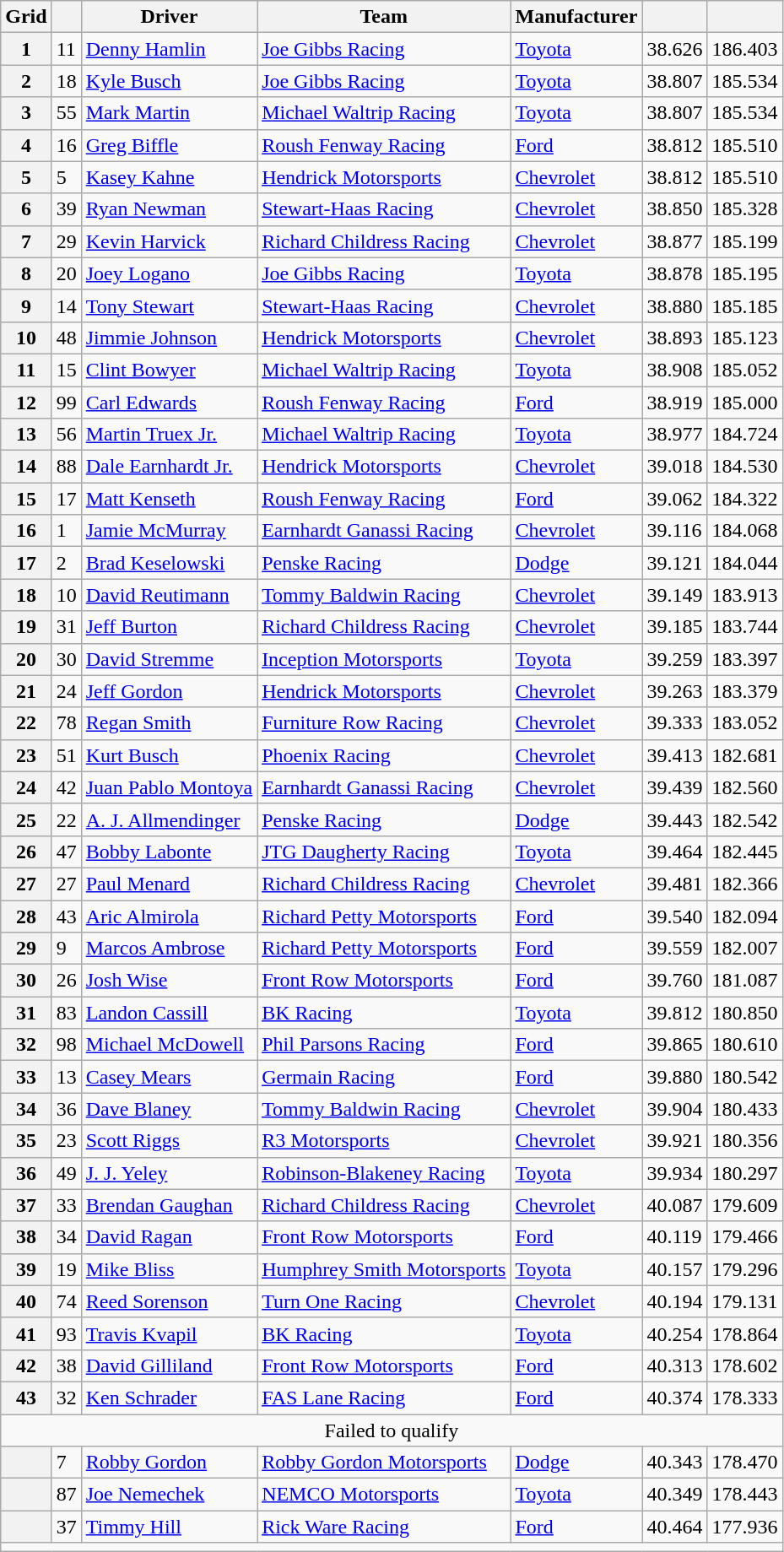<table class="wikitable">
<tr>
<th>Grid</th>
<th></th>
<th>Driver</th>
<th>Team</th>
<th>Manufacturer</th>
<th></th>
<th></th>
</tr>
<tr>
<th>1</th>
<td>11</td>
<td><a href='#'>Denny Hamlin</a></td>
<td><a href='#'>Joe Gibbs Racing</a></td>
<td><a href='#'>Toyota</a></td>
<td>38.626</td>
<td>186.403</td>
</tr>
<tr>
<th>2</th>
<td>18</td>
<td><a href='#'>Kyle Busch</a></td>
<td><a href='#'>Joe Gibbs Racing</a></td>
<td><a href='#'>Toyota</a></td>
<td>38.807</td>
<td>185.534</td>
</tr>
<tr>
<th>3</th>
<td>55</td>
<td><a href='#'>Mark Martin</a></td>
<td><a href='#'>Michael Waltrip Racing</a></td>
<td><a href='#'>Toyota</a></td>
<td>38.807</td>
<td>185.534</td>
</tr>
<tr>
<th>4</th>
<td>16</td>
<td><a href='#'>Greg Biffle</a></td>
<td><a href='#'>Roush Fenway Racing</a></td>
<td><a href='#'>Ford</a></td>
<td>38.812</td>
<td>185.510</td>
</tr>
<tr>
<th>5</th>
<td>5</td>
<td><a href='#'>Kasey Kahne</a></td>
<td><a href='#'>Hendrick Motorsports</a></td>
<td><a href='#'>Chevrolet</a></td>
<td>38.812</td>
<td>185.510</td>
</tr>
<tr>
<th>6</th>
<td>39</td>
<td><a href='#'>Ryan Newman</a></td>
<td><a href='#'>Stewart-Haas Racing</a></td>
<td><a href='#'>Chevrolet</a></td>
<td>38.850</td>
<td>185.328</td>
</tr>
<tr>
<th>7</th>
<td>29</td>
<td><a href='#'>Kevin Harvick</a></td>
<td><a href='#'>Richard Childress Racing</a></td>
<td><a href='#'>Chevrolet</a></td>
<td>38.877</td>
<td>185.199</td>
</tr>
<tr>
<th>8</th>
<td>20</td>
<td><a href='#'>Joey Logano</a></td>
<td><a href='#'>Joe Gibbs Racing</a></td>
<td><a href='#'>Toyota</a></td>
<td>38.878</td>
<td>185.195</td>
</tr>
<tr>
<th>9</th>
<td>14</td>
<td><a href='#'>Tony Stewart</a></td>
<td><a href='#'>Stewart-Haas Racing</a></td>
<td><a href='#'>Chevrolet</a></td>
<td>38.880</td>
<td>185.185</td>
</tr>
<tr>
<th>10</th>
<td>48</td>
<td><a href='#'>Jimmie Johnson</a></td>
<td><a href='#'>Hendrick Motorsports</a></td>
<td><a href='#'>Chevrolet</a></td>
<td>38.893</td>
<td>185.123</td>
</tr>
<tr>
<th>11</th>
<td>15</td>
<td><a href='#'>Clint Bowyer</a></td>
<td><a href='#'>Michael Waltrip Racing</a></td>
<td><a href='#'>Toyota</a></td>
<td>38.908</td>
<td>185.052</td>
</tr>
<tr>
<th>12</th>
<td>99</td>
<td><a href='#'>Carl Edwards</a></td>
<td><a href='#'>Roush Fenway Racing</a></td>
<td><a href='#'>Ford</a></td>
<td>38.919</td>
<td>185.000</td>
</tr>
<tr>
<th>13</th>
<td>56</td>
<td><a href='#'>Martin Truex Jr.</a></td>
<td><a href='#'>Michael Waltrip Racing</a></td>
<td><a href='#'>Toyota</a></td>
<td>38.977</td>
<td>184.724</td>
</tr>
<tr>
<th>14</th>
<td>88</td>
<td><a href='#'>Dale Earnhardt Jr.</a></td>
<td><a href='#'>Hendrick Motorsports</a></td>
<td><a href='#'>Chevrolet</a></td>
<td>39.018</td>
<td>184.530</td>
</tr>
<tr>
<th>15</th>
<td>17</td>
<td><a href='#'>Matt Kenseth</a></td>
<td><a href='#'>Roush Fenway Racing</a></td>
<td><a href='#'>Ford</a></td>
<td>39.062</td>
<td>184.322</td>
</tr>
<tr>
<th>16</th>
<td>1</td>
<td><a href='#'>Jamie McMurray</a></td>
<td><a href='#'>Earnhardt Ganassi Racing</a></td>
<td><a href='#'>Chevrolet</a></td>
<td>39.116</td>
<td>184.068</td>
</tr>
<tr>
<th>17</th>
<td>2</td>
<td><a href='#'>Brad Keselowski</a></td>
<td><a href='#'>Penske Racing</a></td>
<td><a href='#'>Dodge</a></td>
<td>39.121</td>
<td>184.044</td>
</tr>
<tr>
<th>18</th>
<td>10</td>
<td><a href='#'>David Reutimann</a></td>
<td><a href='#'>Tommy Baldwin Racing</a></td>
<td><a href='#'>Chevrolet</a></td>
<td>39.149</td>
<td>183.913</td>
</tr>
<tr>
<th>19</th>
<td>31</td>
<td><a href='#'>Jeff Burton</a></td>
<td><a href='#'>Richard Childress Racing</a></td>
<td><a href='#'>Chevrolet</a></td>
<td>39.185</td>
<td>183.744</td>
</tr>
<tr>
<th>20</th>
<td>30</td>
<td><a href='#'>David Stremme</a></td>
<td><a href='#'>Inception Motorsports</a></td>
<td><a href='#'>Toyota</a></td>
<td>39.259</td>
<td>183.397</td>
</tr>
<tr>
<th>21</th>
<td>24</td>
<td><a href='#'>Jeff Gordon</a></td>
<td><a href='#'>Hendrick Motorsports</a></td>
<td><a href='#'>Chevrolet</a></td>
<td>39.263</td>
<td>183.379</td>
</tr>
<tr>
<th>22</th>
<td>78</td>
<td><a href='#'>Regan Smith</a></td>
<td><a href='#'>Furniture Row Racing</a></td>
<td><a href='#'>Chevrolet</a></td>
<td>39.333</td>
<td>183.052</td>
</tr>
<tr>
<th>23</th>
<td>51</td>
<td><a href='#'>Kurt Busch</a></td>
<td><a href='#'>Phoenix Racing</a></td>
<td><a href='#'>Chevrolet</a></td>
<td>39.413</td>
<td>182.681</td>
</tr>
<tr>
<th>24</th>
<td>42</td>
<td><a href='#'>Juan Pablo Montoya</a></td>
<td><a href='#'>Earnhardt Ganassi Racing</a></td>
<td><a href='#'>Chevrolet</a></td>
<td>39.439</td>
<td>182.560</td>
</tr>
<tr>
<th>25</th>
<td>22</td>
<td><a href='#'>A. J. Allmendinger</a></td>
<td><a href='#'>Penske Racing</a></td>
<td><a href='#'>Dodge</a></td>
<td>39.443</td>
<td>182.542</td>
</tr>
<tr>
<th>26</th>
<td>47</td>
<td><a href='#'>Bobby Labonte</a></td>
<td><a href='#'>JTG Daugherty Racing</a></td>
<td><a href='#'>Toyota</a></td>
<td>39.464</td>
<td>182.445</td>
</tr>
<tr>
<th>27</th>
<td>27</td>
<td><a href='#'>Paul Menard</a></td>
<td><a href='#'>Richard Childress Racing</a></td>
<td><a href='#'>Chevrolet</a></td>
<td>39.481</td>
<td>182.366</td>
</tr>
<tr>
<th>28</th>
<td>43</td>
<td><a href='#'>Aric Almirola</a></td>
<td><a href='#'>Richard Petty Motorsports</a></td>
<td><a href='#'>Ford</a></td>
<td>39.540</td>
<td>182.094</td>
</tr>
<tr>
<th>29</th>
<td>9</td>
<td><a href='#'>Marcos Ambrose</a></td>
<td><a href='#'>Richard Petty Motorsports</a></td>
<td><a href='#'>Ford</a></td>
<td>39.559</td>
<td>182.007</td>
</tr>
<tr>
<th>30</th>
<td>26</td>
<td><a href='#'>Josh Wise</a></td>
<td><a href='#'>Front Row Motorsports</a></td>
<td><a href='#'>Ford</a></td>
<td>39.760</td>
<td>181.087</td>
</tr>
<tr>
<th>31</th>
<td>83</td>
<td><a href='#'>Landon Cassill</a></td>
<td><a href='#'>BK Racing</a></td>
<td><a href='#'>Toyota</a></td>
<td>39.812</td>
<td>180.850</td>
</tr>
<tr>
<th>32</th>
<td>98</td>
<td><a href='#'>Michael McDowell</a></td>
<td><a href='#'>Phil Parsons Racing</a></td>
<td><a href='#'>Ford</a></td>
<td>39.865</td>
<td>180.610</td>
</tr>
<tr>
<th>33</th>
<td>13</td>
<td><a href='#'>Casey Mears</a></td>
<td><a href='#'>Germain Racing</a></td>
<td><a href='#'>Ford</a></td>
<td>39.880</td>
<td>180.542</td>
</tr>
<tr>
<th>34</th>
<td>36</td>
<td><a href='#'>Dave Blaney</a></td>
<td><a href='#'>Tommy Baldwin Racing</a></td>
<td><a href='#'>Chevrolet</a></td>
<td>39.904</td>
<td>180.433</td>
</tr>
<tr>
<th>35</th>
<td>23</td>
<td><a href='#'>Scott Riggs</a></td>
<td><a href='#'>R3 Motorsports</a></td>
<td><a href='#'>Chevrolet</a></td>
<td>39.921</td>
<td>180.356</td>
</tr>
<tr>
<th>36</th>
<td>49</td>
<td><a href='#'>J. J. Yeley</a></td>
<td><a href='#'>Robinson-Blakeney Racing</a></td>
<td><a href='#'>Toyota</a></td>
<td>39.934</td>
<td>180.297</td>
</tr>
<tr>
<th>37</th>
<td>33</td>
<td><a href='#'>Brendan Gaughan</a></td>
<td><a href='#'>Richard Childress Racing</a></td>
<td><a href='#'>Chevrolet</a></td>
<td>40.087</td>
<td>179.609</td>
</tr>
<tr>
<th>38</th>
<td>34</td>
<td><a href='#'>David Ragan</a></td>
<td><a href='#'>Front Row Motorsports</a></td>
<td><a href='#'>Ford</a></td>
<td>40.119</td>
<td>179.466</td>
</tr>
<tr>
<th>39</th>
<td>19</td>
<td><a href='#'>Mike Bliss</a></td>
<td><a href='#'>Humphrey Smith Motorsports</a></td>
<td><a href='#'>Toyota</a></td>
<td>40.157</td>
<td>179.296</td>
</tr>
<tr>
<th>40</th>
<td>74</td>
<td><a href='#'>Reed Sorenson</a></td>
<td><a href='#'>Turn One Racing</a></td>
<td><a href='#'>Chevrolet</a></td>
<td>40.194</td>
<td>179.131</td>
</tr>
<tr>
<th>41</th>
<td>93</td>
<td><a href='#'>Travis Kvapil</a></td>
<td><a href='#'>BK Racing</a></td>
<td><a href='#'>Toyota</a></td>
<td>40.254</td>
<td>178.864</td>
</tr>
<tr>
<th>42</th>
<td>38</td>
<td><a href='#'>David Gilliland</a></td>
<td><a href='#'>Front Row Motorsports</a></td>
<td><a href='#'>Ford</a></td>
<td>40.313</td>
<td>178.602</td>
</tr>
<tr>
<th>43</th>
<td>32</td>
<td><a href='#'>Ken Schrader</a></td>
<td><a href='#'>FAS Lane Racing</a></td>
<td><a href='#'>Ford</a></td>
<td>40.374</td>
<td>178.333</td>
</tr>
<tr>
<td colspan="7" style="text-align:center;">Failed to qualify</td>
</tr>
<tr>
<th></th>
<td>7</td>
<td><a href='#'>Robby Gordon</a></td>
<td><a href='#'>Robby Gordon Motorsports</a></td>
<td><a href='#'>Dodge</a></td>
<td>40.343</td>
<td>178.470</td>
</tr>
<tr>
<th></th>
<td>87</td>
<td><a href='#'>Joe Nemechek</a></td>
<td><a href='#'>NEMCO Motorsports</a></td>
<td><a href='#'>Toyota</a></td>
<td>40.349</td>
<td>178.443</td>
</tr>
<tr>
<th></th>
<td>37</td>
<td><a href='#'>Timmy Hill</a></td>
<td><a href='#'>Rick Ware Racing</a></td>
<td><a href='#'>Ford</a></td>
<td>40.464</td>
<td>177.936</td>
</tr>
<tr>
<td colspan="8"></td>
</tr>
</table>
